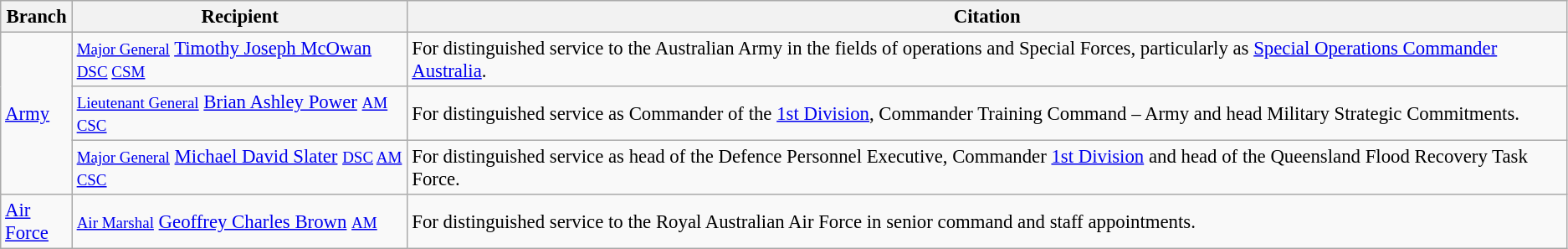<table class="wikitable" style="font-size:95%;">
<tr>
<th scope="col" width="50">Branch</th>
<th scope="col" width="260">Recipient</th>
<th>Citation</th>
</tr>
<tr>
<td rowspan="3"><a href='#'>Army</a></td>
<td><small><a href='#'>Major General</a></small> <a href='#'>Timothy Joseph McOwan</a> <small><a href='#'>DSC</a> <a href='#'>CSM</a></small></td>
<td>For distinguished service to the Australian Army in the fields of operations and Special Forces, particularly as <a href='#'>Special Operations Commander Australia</a>.</td>
</tr>
<tr>
<td><small><a href='#'>Lieutenant General</a></small> <a href='#'>Brian Ashley Power</a> <small><a href='#'>AM</a> <a href='#'>CSC</a></small></td>
<td>For distinguished service as Commander of the <a href='#'>1st Division</a>, Commander Training Command – Army and head Military Strategic Commitments.</td>
</tr>
<tr>
<td><small><a href='#'>Major General</a></small> <a href='#'>Michael David Slater</a> <small><a href='#'>DSC</a> <a href='#'>AM</a> <a href='#'>CSC</a></small></td>
<td>For distinguished service as head of the Defence Personnel Executive, Commander <a href='#'>1st Division</a> and head of the Queensland Flood Recovery Task Force.</td>
</tr>
<tr>
<td><a href='#'>Air Force</a></td>
<td><small><a href='#'>Air Marshal</a></small> <a href='#'>Geoffrey Charles Brown</a> <small><a href='#'>AM</a></small></td>
<td>For distinguished service to the Royal Australian Air Force in senior command and staff appointments.</td>
</tr>
</table>
